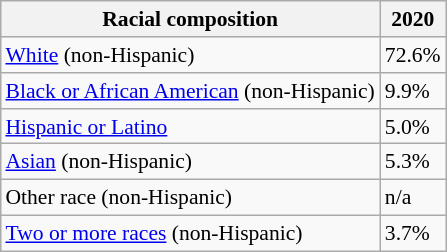<table class="wikitable sortable collapsible floatright" style="font-size: 90%; float:right;">
<tr>
<th>Racial composition</th>
<th>2020</th>
</tr>
<tr>
<td><a href='#'>White</a> (non-Hispanic)</td>
<td>72.6%</td>
</tr>
<tr>
<td><a href='#'>Black or African American</a> (non-Hispanic)</td>
<td>9.9%</td>
</tr>
<tr>
<td><a href='#'>Hispanic or Latino</a></td>
<td>5.0%</td>
</tr>
<tr>
<td><a href='#'>Asian</a> (non-Hispanic)</td>
<td>5.3%</td>
</tr>
<tr>
<td>Other race (non-Hispanic)</td>
<td>n/a</td>
</tr>
<tr>
<td><a href='#'>Two or more races</a> (non-Hispanic)</td>
<td>3.7%</td>
</tr>
</table>
